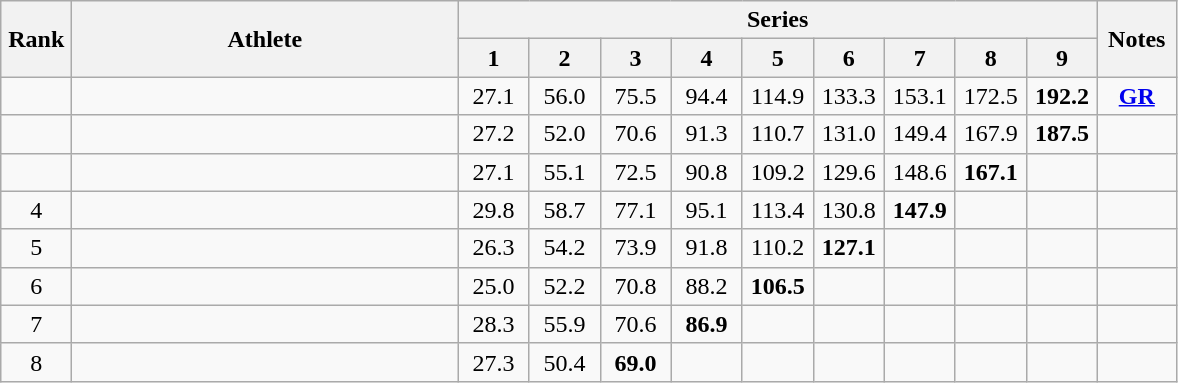<table class="wikitable" style="text-align:center">
<tr>
<th rowspan=2 width=40>Rank</th>
<th rowspan=2 width=250>Athlete</th>
<th colspan=9>Series</th>
<th rowspan=2 width=45>Notes</th>
</tr>
<tr>
<th width=40>1</th>
<th width=40>2</th>
<th width=40>3</th>
<th width=40>4</th>
<th width=40>5</th>
<th width=40>6</th>
<th width=40>7</th>
<th width=40>8</th>
<th width=40>9</th>
</tr>
<tr>
<td></td>
<td align=left></td>
<td>27.1</td>
<td>56.0</td>
<td>75.5</td>
<td>94.4</td>
<td>114.9</td>
<td>133.3</td>
<td>153.1</td>
<td>172.5</td>
<td><strong>192.2</strong></td>
<td><strong><a href='#'>GR</a></strong></td>
</tr>
<tr>
<td></td>
<td align=left></td>
<td>27.2</td>
<td>52.0</td>
<td>70.6</td>
<td>91.3</td>
<td>110.7</td>
<td>131.0</td>
<td>149.4</td>
<td>167.9</td>
<td><strong>187.5</strong></td>
<td></td>
</tr>
<tr>
<td></td>
<td align=left></td>
<td>27.1</td>
<td>55.1</td>
<td>72.5</td>
<td>90.8</td>
<td>109.2</td>
<td>129.6</td>
<td>148.6</td>
<td><strong>167.1</strong></td>
<td></td>
<td></td>
</tr>
<tr>
<td>4</td>
<td align=left></td>
<td>29.8</td>
<td>58.7</td>
<td>77.1</td>
<td>95.1</td>
<td>113.4</td>
<td>130.8</td>
<td><strong>147.9</strong></td>
<td></td>
<td></td>
<td></td>
</tr>
<tr>
<td>5</td>
<td align=left></td>
<td>26.3</td>
<td>54.2</td>
<td>73.9</td>
<td>91.8</td>
<td>110.2</td>
<td><strong>127.1</strong></td>
<td></td>
<td></td>
<td></td>
<td></td>
</tr>
<tr>
<td>6</td>
<td align=left></td>
<td>25.0</td>
<td>52.2</td>
<td>70.8</td>
<td>88.2</td>
<td><strong>106.5</strong></td>
<td></td>
<td></td>
<td></td>
<td></td>
<td></td>
</tr>
<tr>
<td>7</td>
<td align=left></td>
<td>28.3</td>
<td>55.9</td>
<td>70.6</td>
<td><strong>86.9</strong></td>
<td></td>
<td></td>
<td></td>
<td></td>
<td></td>
<td></td>
</tr>
<tr>
<td>8</td>
<td align=left></td>
<td>27.3</td>
<td>50.4</td>
<td><strong>69.0</strong></td>
<td></td>
<td></td>
<td></td>
<td></td>
<td></td>
<td></td>
<td></td>
</tr>
</table>
